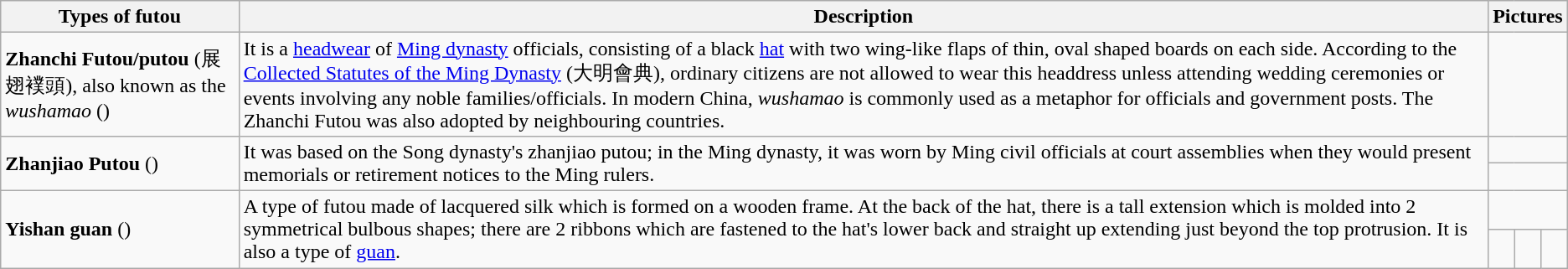<table class="wikitable">
<tr>
<th>Types of futou</th>
<th>Description</th>
<th colspan="3">Pictures</th>
</tr>
<tr>
<td><strong>Zhanchi Futou/putou</strong> (展翅襆頭), also known as the <em>wushamao</em> ()</td>
<td>It is a <a href='#'>headwear</a> of <a href='#'>Ming dynasty</a> officials, consisting of a black <a href='#'>hat</a> with two wing-like flaps of thin, oval shaped boards on each side. According to the <a href='#'>Collected Statutes of the Ming Dynasty</a> (大明會典), ordinary citizens are not allowed to wear this headdress unless attending wedding ceremonies or events involving any noble families/officials. In modern China, <em>wushamao</em> is commonly used as a metaphor for officials and government posts. The Zhanchi Futou was also adopted by neighbouring countries.</td>
<td colspan="3"></td>
</tr>
<tr>
<td rowspan="2"><strong>Zhanjiao Putou</strong> ()</td>
<td rowspan="2">It was based on the Song dynasty's zhanjiao putou; in the Ming dynasty, it was worn by Ming civil officials at court assemblies when they would present memorials or retirement notices to the Ming rulers.</td>
<td colspan="3"></td>
</tr>
<tr>
<td colspan="3"></td>
</tr>
<tr>
<td rowspan="2"><strong>Yishan guan</strong> ()</td>
<td rowspan="2">A type of futou made of lacquered silk which is formed on a wooden frame. At the back of the hat, there is a tall extension which is molded into 2 symmetrical bulbous shapes; there are 2 ribbons which are fastened to the hat's lower back and straight up extending just beyond the top protrusion. It is also a type of <a href='#'>guan</a>.</td>
<td colspan="3"></td>
</tr>
<tr>
<td></td>
<td></td>
<td></td>
</tr>
</table>
